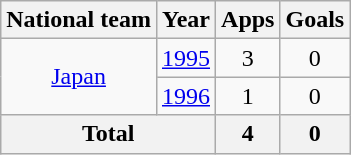<table class="wikitable" style="text-align:center">
<tr>
<th>National team</th>
<th>Year</th>
<th>Apps</th>
<th>Goals</th>
</tr>
<tr>
<td rowspan="2"><a href='#'>Japan</a></td>
<td><a href='#'>1995</a></td>
<td>3</td>
<td>0</td>
</tr>
<tr>
<td><a href='#'>1996</a></td>
<td>1</td>
<td>0</td>
</tr>
<tr>
<th colspan="2">Total</th>
<th>4</th>
<th>0</th>
</tr>
</table>
